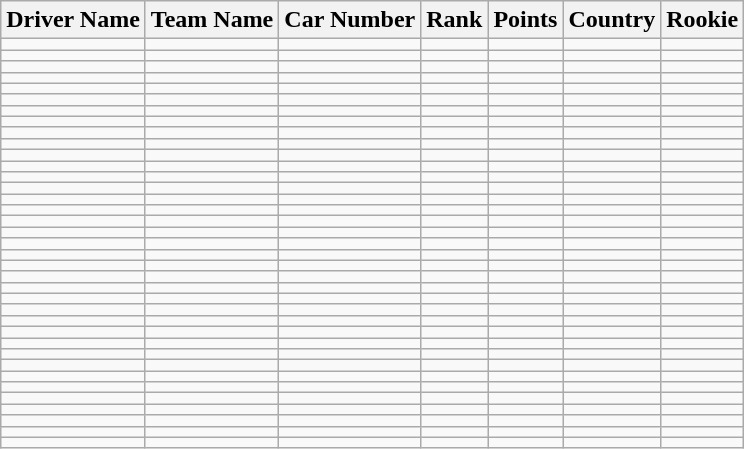<table class="wikitable mw-collapsible sortable">
<tr>
<th>Driver Name</th>
<th>Team Name</th>
<th>Car Number</th>
<th>Rank</th>
<th>Points</th>
<th>Country</th>
<th>Rookie</th>
</tr>
<tr>
<td></td>
<td></td>
<td></td>
<td></td>
<td></td>
<td></td>
<td></td>
</tr>
<tr>
<td></td>
<td></td>
<td></td>
<td></td>
<td></td>
<td></td>
<td></td>
</tr>
<tr>
<td></td>
<td></td>
<td></td>
<td></td>
<td></td>
<td></td>
<td></td>
</tr>
<tr>
<td></td>
<td></td>
<td></td>
<td></td>
<td></td>
<td></td>
<td></td>
</tr>
<tr>
<td></td>
<td></td>
<td></td>
<td></td>
<td></td>
<td></td>
<td></td>
</tr>
<tr>
<td></td>
<td></td>
<td></td>
<td></td>
<td></td>
<td></td>
<td></td>
</tr>
<tr>
<td></td>
<td></td>
<td></td>
<td></td>
<td></td>
<td></td>
<td></td>
</tr>
<tr>
<td></td>
<td></td>
<td></td>
<td></td>
<td></td>
<td></td>
<td></td>
</tr>
<tr>
<td></td>
<td></td>
<td></td>
<td></td>
<td></td>
<td></td>
<td></td>
</tr>
<tr>
<td></td>
<td></td>
<td></td>
<td></td>
<td></td>
<td></td>
<td></td>
</tr>
<tr>
<td></td>
<td></td>
<td></td>
<td></td>
<td></td>
<td></td>
<td></td>
</tr>
<tr>
<td></td>
<td></td>
<td></td>
<td></td>
<td></td>
<td></td>
<td></td>
</tr>
<tr>
<td></td>
<td></td>
<td></td>
<td></td>
<td></td>
<td></td>
<td></td>
</tr>
<tr>
<td></td>
<td></td>
<td></td>
<td></td>
<td></td>
<td></td>
<td></td>
</tr>
<tr>
<td></td>
<td></td>
<td></td>
<td></td>
<td></td>
<td></td>
<td></td>
</tr>
<tr>
<td></td>
<td></td>
<td></td>
<td></td>
<td></td>
<td></td>
<td></td>
</tr>
<tr>
<td></td>
<td></td>
<td></td>
<td></td>
<td></td>
<td></td>
<td></td>
</tr>
<tr>
<td></td>
<td></td>
<td></td>
<td></td>
<td></td>
<td></td>
<td></td>
</tr>
<tr>
<td></td>
<td></td>
<td></td>
<td></td>
<td></td>
<td></td>
<td></td>
</tr>
<tr>
<td></td>
<td></td>
<td></td>
<td></td>
<td></td>
<td></td>
<td></td>
</tr>
<tr>
<td></td>
<td></td>
<td></td>
<td></td>
<td></td>
<td></td>
<td></td>
</tr>
<tr>
<td></td>
<td></td>
<td></td>
<td></td>
<td></td>
<td></td>
<td></td>
</tr>
<tr>
<td></td>
<td></td>
<td></td>
<td></td>
<td></td>
<td></td>
<td></td>
</tr>
<tr>
<td></td>
<td></td>
<td></td>
<td></td>
<td></td>
<td></td>
<td></td>
</tr>
<tr>
<td></td>
<td></td>
<td></td>
<td></td>
<td></td>
<td></td>
<td></td>
</tr>
<tr>
<td></td>
<td></td>
<td></td>
<td></td>
<td></td>
<td></td>
<td></td>
</tr>
<tr>
<td></td>
<td></td>
<td></td>
<td></td>
<td></td>
<td></td>
<td></td>
</tr>
<tr>
<td></td>
<td></td>
<td></td>
<td></td>
<td></td>
<td></td>
<td></td>
</tr>
<tr>
<td></td>
<td></td>
<td></td>
<td></td>
<td></td>
<td></td>
<td></td>
</tr>
<tr>
<td></td>
<td></td>
<td></td>
<td></td>
<td></td>
<td></td>
<td></td>
</tr>
<tr>
<td></td>
<td></td>
<td></td>
<td></td>
<td></td>
<td></td>
<td></td>
</tr>
<tr>
<td></td>
<td></td>
<td></td>
<td></td>
<td></td>
<td></td>
<td></td>
</tr>
<tr>
<td></td>
<td></td>
<td></td>
<td></td>
<td></td>
<td></td>
<td></td>
</tr>
<tr>
<td></td>
<td></td>
<td></td>
<td></td>
<td></td>
<td></td>
<td></td>
</tr>
<tr>
<td></td>
<td></td>
<td></td>
<td></td>
<td></td>
<td></td>
<td></td>
</tr>
<tr>
<td></td>
<td></td>
<td></td>
<td></td>
<td></td>
<td></td>
<td></td>
</tr>
<tr>
<td></td>
<td></td>
<td></td>
<td></td>
<td></td>
<td></td>
<td></td>
</tr>
</table>
